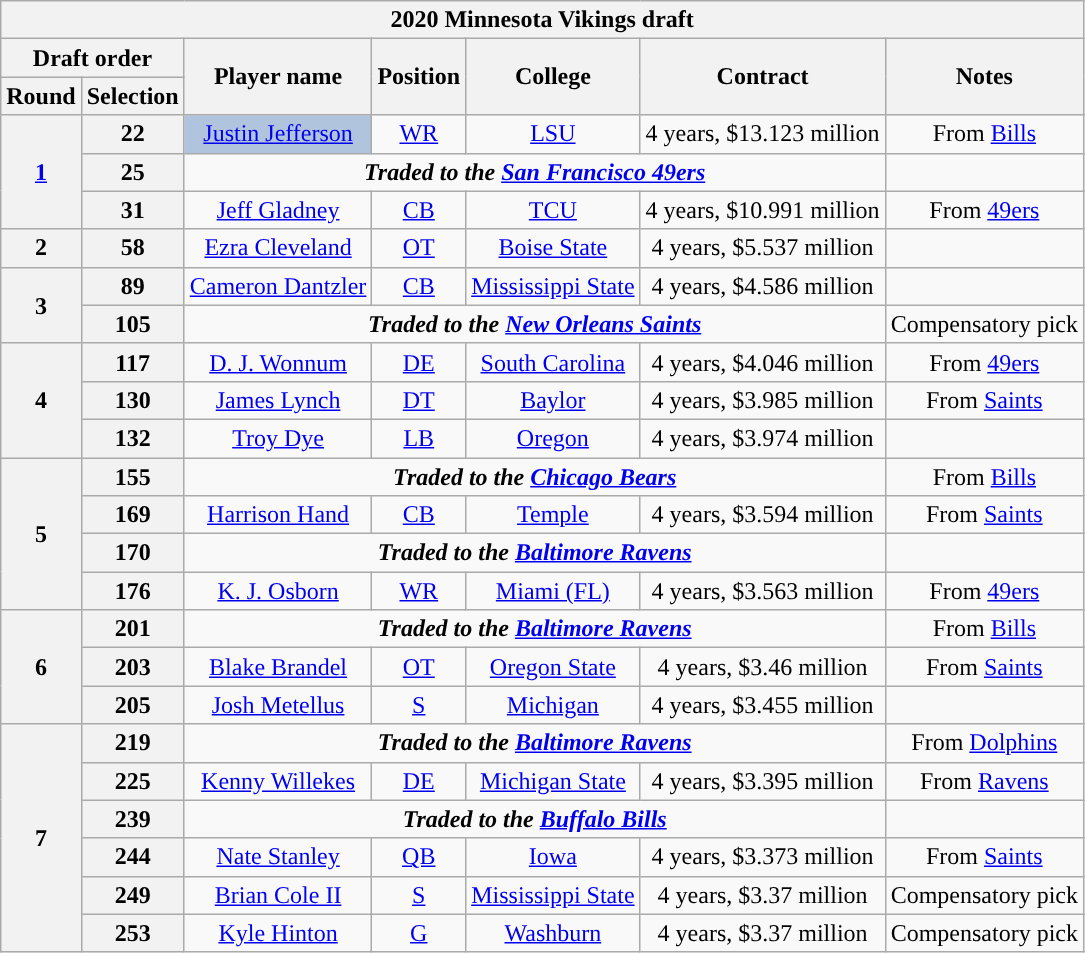<table class="wikitable" style="text-align:center">
<tr>
<th colspan="7">2020 Minnesota Vikings draft</th>
</tr>
<tr>
<th colspan="2">Draft order</th>
<th rowspan="2">Player name</th>
<th rowspan="2">Position</th>
<th rowspan="2">College</th>
<th rowspan="2">Contract</th>
<th rowspan="2">Notes</th>
</tr>
<tr>
<th>Round</th>
<th>Selection</th>
</tr>
<tr>
<th rowspan="3"><a href='#'>1</a></th>
<th>22</th>
<td style="background:lightsteelblue"><a href='#'>Justin Jefferson</a></td>
<td><a href='#'>WR</a></td>
<td><a href='#'>LSU</a></td>
<td>4 years, $13.123 million</td>
<td>From <a href='#'>Bills</a></td>
</tr>
<tr>
<th>25</th>
<td colspan="4"><strong><em>Traded to the <a href='#'>San Francisco 49ers</a></em></strong></td>
<td></td>
</tr>
<tr>
<th>31</th>
<td><a href='#'>Jeff Gladney</a></td>
<td><a href='#'>CB</a></td>
<td><a href='#'>TCU</a></td>
<td>4 years, $10.991 million</td>
<td>From <a href='#'>49ers</a></td>
</tr>
<tr>
<th>2</th>
<th>58</th>
<td><a href='#'>Ezra Cleveland</a></td>
<td><a href='#'>OT</a></td>
<td><a href='#'>Boise State</a></td>
<td>4 years, $5.537 million</td>
<td></td>
</tr>
<tr>
<th rowspan="2">3</th>
<th>89</th>
<td><a href='#'>Cameron Dantzler</a></td>
<td><a href='#'>CB</a></td>
<td><a href='#'>Mississippi State</a></td>
<td>4 years, $4.586 million</td>
<td></td>
</tr>
<tr>
<th>105</th>
<td colspan="4"><strong><em>Traded to the <a href='#'>New Orleans Saints</a></em></strong></td>
<td>Compensatory pick</td>
</tr>
<tr>
<th rowspan="3">4</th>
<th>117</th>
<td><a href='#'>D. J. Wonnum</a></td>
<td><a href='#'>DE</a></td>
<td><a href='#'>South Carolina</a></td>
<td>4 years, $4.046 million</td>
<td>From <a href='#'>49ers</a></td>
</tr>
<tr>
<th>130</th>
<td><a href='#'>James Lynch</a></td>
<td><a href='#'>DT</a></td>
<td><a href='#'>Baylor</a></td>
<td>4 years, $3.985 million</td>
<td>From <a href='#'>Saints</a></td>
</tr>
<tr>
<th>132</th>
<td><a href='#'>Troy Dye</a></td>
<td><a href='#'>LB</a></td>
<td><a href='#'>Oregon</a></td>
<td>4 years, $3.974 million</td>
<td></td>
</tr>
<tr>
<th rowspan="4">5</th>
<th>155</th>
<td colspan="4"><strong><em>Traded to the <a href='#'>Chicago Bears</a></em></strong></td>
<td>From <a href='#'>Bills</a></td>
</tr>
<tr>
<th>169</th>
<td><a href='#'>Harrison Hand</a></td>
<td><a href='#'>CB</a></td>
<td><a href='#'>Temple</a></td>
<td>4 years, $3.594 million</td>
<td>From <a href='#'>Saints</a></td>
</tr>
<tr>
<th>170</th>
<td colspan="4"><strong><em>Traded to the <a href='#'>Baltimore Ravens</a></em></strong></td>
<td></td>
</tr>
<tr>
<th>176</th>
<td><a href='#'>K. J. Osborn</a></td>
<td><a href='#'>WR</a></td>
<td><a href='#'>Miami (FL)</a></td>
<td>4 years, $3.563 million</td>
<td>From <a href='#'>49ers</a></td>
</tr>
<tr>
<th rowspan="3">6</th>
<th>201</th>
<td colspan="4"><strong><em>Traded to the <a href='#'>Baltimore Ravens</a></em></strong></td>
<td>From <a href='#'>Bills</a></td>
</tr>
<tr>
<th>203</th>
<td><a href='#'>Blake Brandel</a></td>
<td><a href='#'>OT</a></td>
<td><a href='#'>Oregon State</a></td>
<td>4 years, $3.46 million</td>
<td>From <a href='#'>Saints</a></td>
</tr>
<tr>
<th>205</th>
<td><a href='#'>Josh Metellus</a></td>
<td><a href='#'>S</a></td>
<td><a href='#'>Michigan</a></td>
<td>4 years, $3.455 million</td>
<td></td>
</tr>
<tr>
<th rowspan="6">7</th>
<th>219</th>
<td colspan="4"><strong><em>Traded to the <a href='#'>Baltimore Ravens</a></em></strong></td>
<td>From <a href='#'>Dolphins</a></td>
</tr>
<tr>
<th>225</th>
<td><a href='#'>Kenny Willekes</a></td>
<td><a href='#'>DE</a></td>
<td><a href='#'>Michigan State</a></td>
<td>4 years, $3.395 million</td>
<td>From <a href='#'>Ravens</a></td>
</tr>
<tr>
<th>239</th>
<td colspan="4"><strong><em>Traded to the <a href='#'>Buffalo Bills</a></em></strong></td>
<td></td>
</tr>
<tr>
<th>244</th>
<td><a href='#'>Nate Stanley</a></td>
<td><a href='#'>QB</a></td>
<td><a href='#'>Iowa</a></td>
<td>4 years, $3.373 million</td>
<td>From <a href='#'>Saints</a></td>
</tr>
<tr>
<th>249</th>
<td><a href='#'>Brian Cole II</a></td>
<td><a href='#'>S</a></td>
<td><a href='#'>Mississippi State</a></td>
<td>4 years, $3.37 million</td>
<td>Compensatory pick</td>
</tr>
<tr>
<th>253</th>
<td><a href='#'>Kyle Hinton</a></td>
<td><a href='#'>G</a></td>
<td><a href='#'>Washburn</a></td>
<td>4 years, $3.37 million</td>
<td>Compensatory pick</td>
</tr>
</table>
